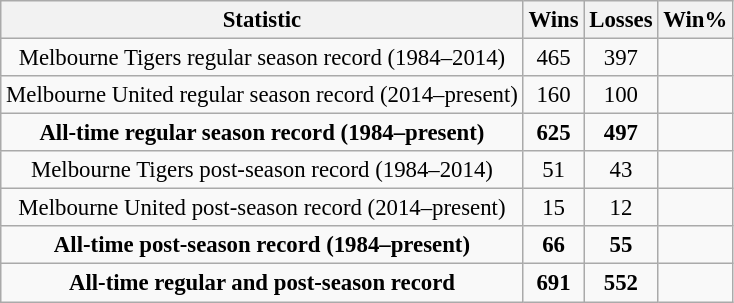<table class="wikitable" style="text-align:center; font-size:95%">
<tr>
<th>Statistic</th>
<th>Wins</th>
<th>Losses</th>
<th>Win%</th>
</tr>
<tr>
<td>Melbourne Tigers regular season record (1984–2014)</td>
<td>465</td>
<td>397</td>
<td></td>
</tr>
<tr>
<td>Melbourne United regular season record (2014–present)</td>
<td>160</td>
<td>100</td>
<td></td>
</tr>
<tr>
<td><strong>All-time regular season record (1984–present)</strong></td>
<td><strong>625</strong></td>
<td><strong>497</strong></td>
<td><strong></strong></td>
</tr>
<tr>
<td>Melbourne Tigers post-season record (1984–2014)</td>
<td>51</td>
<td>43</td>
<td></td>
</tr>
<tr>
<td>Melbourne United post-season record (2014–present)</td>
<td>15</td>
<td>12</td>
<td></td>
</tr>
<tr>
<td><strong>All-time post-season record (1984–present)</strong></td>
<td><strong>66</strong></td>
<td><strong>55</strong></td>
<td><strong></strong></td>
</tr>
<tr>
<td><strong>All-time regular and post-season record</strong></td>
<td><strong>691</strong></td>
<td><strong>552</strong></td>
<td><strong></strong></td>
</tr>
</table>
